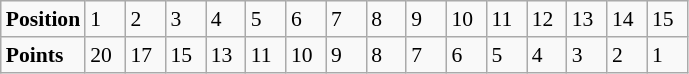<table class="wikitable" style="font-size: 90%;">
<tr>
<td><strong>Position</strong></td>
<td width=20>1</td>
<td width=20>2</td>
<td width=20>3</td>
<td width=20>4</td>
<td width=20>5</td>
<td width=20>6</td>
<td width=20>7</td>
<td width=20>8</td>
<td width=20>9</td>
<td width=20>10</td>
<td width=20>11</td>
<td width=20>12</td>
<td width=20>13</td>
<td width=20>14</td>
<td width=20>15</td>
</tr>
<tr>
<td><strong>Points</strong></td>
<td>20</td>
<td>17</td>
<td>15</td>
<td>13</td>
<td>11</td>
<td>10</td>
<td>9</td>
<td>8</td>
<td>7</td>
<td>6</td>
<td>5</td>
<td>4</td>
<td>3</td>
<td>2</td>
<td>1</td>
</tr>
</table>
